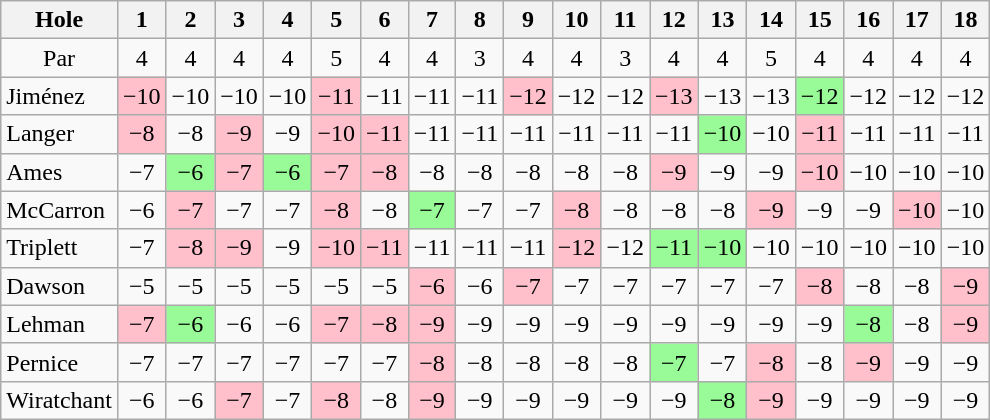<table class="wikitable" style="text-align:center">
<tr>
<th>Hole</th>
<th>1</th>
<th>2</th>
<th>3</th>
<th>4</th>
<th>5</th>
<th>6</th>
<th>7</th>
<th>8</th>
<th>9</th>
<th>10</th>
<th>11</th>
<th>12</th>
<th>13</th>
<th>14</th>
<th>15</th>
<th>16</th>
<th>17</th>
<th>18</th>
</tr>
<tr>
<td>Par</td>
<td>4</td>
<td>4</td>
<td>4</td>
<td>4</td>
<td>5</td>
<td>4</td>
<td>4</td>
<td>3</td>
<td>4</td>
<td>4</td>
<td>3</td>
<td>4</td>
<td>4</td>
<td>5</td>
<td>4</td>
<td>4</td>
<td>4</td>
<td>4</td>
</tr>
<tr>
<td align=left> Jiménez</td>
<td style="background: Pink;">−10</td>
<td>−10</td>
<td>−10</td>
<td>−10</td>
<td style="background: Pink;">−11</td>
<td>−11</td>
<td>−11</td>
<td>−11</td>
<td style="background: Pink;">−12</td>
<td>−12</td>
<td>−12</td>
<td style="background: Pink;">−13</td>
<td>−13</td>
<td>−13</td>
<td style="background: PaleGreen;">−12</td>
<td>−12</td>
<td>−12</td>
<td>−12</td>
</tr>
<tr>
<td align=left> Langer</td>
<td style="background: Pink;">−8</td>
<td>−8</td>
<td style="background: Pink;">−9</td>
<td>−9</td>
<td style="background: Pink;">−10</td>
<td style="background: Pink;">−11</td>
<td>−11</td>
<td>−11</td>
<td>−11</td>
<td>−11</td>
<td>−11</td>
<td>−11</td>
<td style="background: PaleGreen;">−10</td>
<td>−10</td>
<td style="background: Pink;">−11</td>
<td>−11</td>
<td>−11</td>
<td>−11</td>
</tr>
<tr>
<td align=left> Ames</td>
<td>−7</td>
<td style="background: PaleGreen;">−6</td>
<td style="background: Pink;">−7</td>
<td style="background: PaleGreen;">−6</td>
<td style="background: Pink;">−7</td>
<td style="background: Pink;">−8</td>
<td>−8</td>
<td>−8</td>
<td>−8</td>
<td>−8</td>
<td>−8</td>
<td style="background: Pink;">−9</td>
<td>−9</td>
<td>−9</td>
<td style="background: Pink;">−10</td>
<td>−10</td>
<td>−10</td>
<td>−10</td>
</tr>
<tr>
<td align=left> McCarron</td>
<td>−6</td>
<td style="background: Pink;">−7</td>
<td>−7</td>
<td>−7</td>
<td style="background: Pink;">−8</td>
<td>−8</td>
<td style="background: PaleGreen;">−7</td>
<td>−7</td>
<td>−7</td>
<td style="background: Pink;">−8</td>
<td>−8</td>
<td>−8</td>
<td>−8</td>
<td style="background: Pink;">−9</td>
<td>−9</td>
<td>−9</td>
<td style="background: Pink;">−10</td>
<td>−10</td>
</tr>
<tr>
<td align=left> Triplett</td>
<td>−7</td>
<td style="background: Pink;">−8</td>
<td style="background: Pink;">−9</td>
<td>−9</td>
<td style="background: Pink;">−10</td>
<td style="background: Pink;">−11</td>
<td>−11</td>
<td>−11</td>
<td>−11</td>
<td style="background: Pink;">−12</td>
<td>−12</td>
<td style="background: PaleGreen;">−11</td>
<td style="background: PaleGreen;">−10</td>
<td>−10</td>
<td>−10</td>
<td>−10</td>
<td>−10</td>
<td>−10</td>
</tr>
<tr>
<td align=left> Dawson</td>
<td>−5</td>
<td>−5</td>
<td>−5</td>
<td>−5</td>
<td>−5</td>
<td>−5</td>
<td style="background: Pink;">−6</td>
<td>−6</td>
<td style="background: Pink;">−7</td>
<td>−7</td>
<td>−7</td>
<td>−7</td>
<td>−7</td>
<td>−7</td>
<td style="background: Pink;">−8</td>
<td>−8</td>
<td>−8</td>
<td style="background: Pink;">−9</td>
</tr>
<tr>
<td align=left> Lehman</td>
<td style="background: Pink;">−7</td>
<td style="background: PaleGreen;">−6</td>
<td>−6</td>
<td>−6</td>
<td style="background: Pink;">−7</td>
<td style="background: Pink;">−8</td>
<td style="background: Pink;">−9</td>
<td>−9</td>
<td>−9</td>
<td>−9</td>
<td>−9</td>
<td>−9</td>
<td>−9</td>
<td>−9</td>
<td>−9</td>
<td style="background: PaleGreen;">−8</td>
<td>−8</td>
<td style="background: Pink;">−9</td>
</tr>
<tr>
<td align=left> Pernice</td>
<td>−7</td>
<td>−7</td>
<td>−7</td>
<td>−7</td>
<td>−7</td>
<td>−7</td>
<td style="background: Pink;">−8</td>
<td>−8</td>
<td>−8</td>
<td>−8</td>
<td>−8</td>
<td style="background: PaleGreen;">−7</td>
<td>−7</td>
<td style="background: Pink;">−8</td>
<td>−8</td>
<td style="background: Pink;">−9</td>
<td>−9</td>
<td>−9</td>
</tr>
<tr>
<td align=left> Wiratchant</td>
<td>−6</td>
<td>−6</td>
<td style="background: Pink;">−7</td>
<td>−7</td>
<td style="background: Pink;">−8</td>
<td>−8</td>
<td style="background: Pink;">−9</td>
<td>−9</td>
<td>−9</td>
<td>−9</td>
<td>−9</td>
<td>−9</td>
<td style="background: PaleGreen;">−8</td>
<td style="background: Pink;">−9</td>
<td>−9</td>
<td>−9</td>
<td>−9</td>
<td>−9</td>
</tr>
</table>
